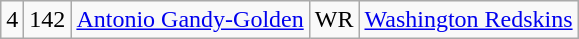<table class="wikitable" style="text-align:center">
<tr>
<td>4</td>
<td>142</td>
<td><a href='#'>Antonio Gandy-Golden</a></td>
<td>WR</td>
<td><a href='#'>Washington Redskins</a></td>
</tr>
</table>
